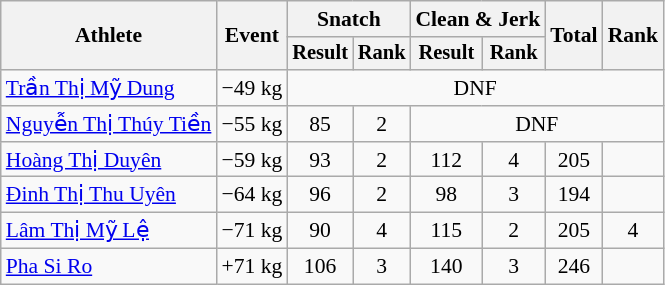<table class="wikitable" style="font-size:90%">
<tr>
<th rowspan=2>Athlete</th>
<th rowspan=2>Event</th>
<th colspan=2>Snatch</th>
<th colspan=2>Clean & Jerk</th>
<th rowspan=2>Total</th>
<th rowspan=2>Rank</th>
</tr>
<tr style="font-size:95%">
<th>Result</th>
<th>Rank</th>
<th>Result</th>
<th>Rank</th>
</tr>
<tr align=center>
<td align=left><a href='#'>Trần Thị Mỹ Dung</a></td>
<td align=left>−49 kg</td>
<td colspan="6">DNF</td>
</tr>
<tr align=center>
<td align=left><a href='#'>Nguyễn Thị Thúy Tiền</a></td>
<td align=left>−55 kg</td>
<td>85</td>
<td rowspan=1>2</td>
<td colspan="4">DNF</td>
</tr>
<tr align=center>
<td align=left><a href='#'>Hoàng Thị Duyên</a></td>
<td align=left>−59 kg</td>
<td>93</td>
<td rowspan=1>2</td>
<td>112</td>
<td>4</td>
<td>205</td>
<td></td>
</tr>
<tr align=center>
<td align=left><a href='#'>Đinh Thị Thu Uyên</a></td>
<td align=left>−64 kg</td>
<td>96</td>
<td rowspan=1>2</td>
<td>98</td>
<td>3</td>
<td>194</td>
<td></td>
</tr>
<tr align=center>
<td align=left><a href='#'>Lâm Thị Mỹ Lệ</a></td>
<td align=left>−71 kg</td>
<td>90</td>
<td rowspan=1>4</td>
<td>115</td>
<td>2</td>
<td>205</td>
<td>4</td>
</tr>
<tr align=center>
<td align=left><a href='#'>Pha Si Ro</a></td>
<td align=left>+71 kg</td>
<td>106</td>
<td rowspan=1>3</td>
<td>140</td>
<td>3</td>
<td>246</td>
<td></td>
</tr>
</table>
